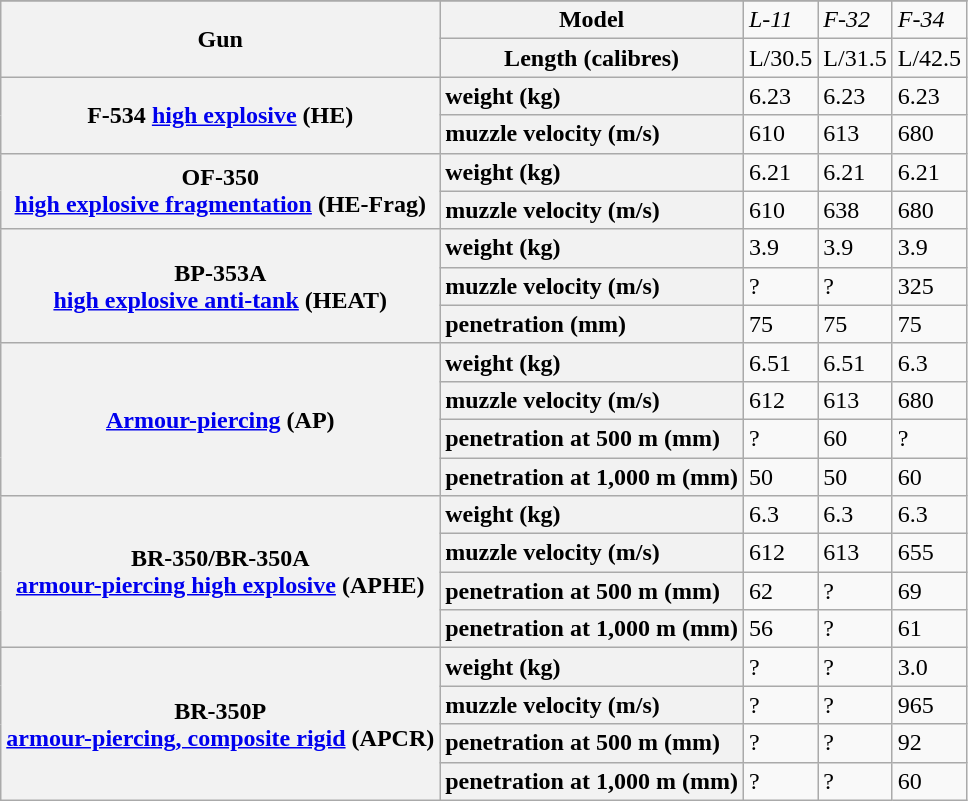<table class="wikitable">
<tr>
</tr>
<tr>
<th rowspan="2">Gun</th>
<th>Model</th>
<td><em>L-11</em></td>
<td><em>F-32</em></td>
<td><em>F-34</em></td>
</tr>
<tr>
<th>Length (calibres)</th>
<td>L/30.5</td>
<td>L/31.5</td>
<td>L/42.5</td>
</tr>
<tr>
<th rowspan="2">F-534 <a href='#'>high explosive</a> (HE)</th>
<th style="text-align:left; ">weight (kg)</th>
<td>6.23</td>
<td>6.23</td>
<td>6.23</td>
</tr>
<tr>
<th style="text-align:left;">muzzle velocity (m/s)</th>
<td>610</td>
<td>613</td>
<td>680</td>
</tr>
<tr>
<th rowspan="2">OF-350<br> <a href='#'>high explosive fragmentation</a> (HE-Frag)</th>
<th style="text-align:left; ">weight (kg)</th>
<td>6.21</td>
<td>6.21</td>
<td>6.21</td>
</tr>
<tr>
<th style="text-align:left;">muzzle velocity (m/s)</th>
<td>610</td>
<td>638</td>
<td>680</td>
</tr>
<tr>
<th rowspan="3">BP-353A<br> <a href='#'>high explosive anti-tank</a> (HEAT)</th>
<th style="text-align:left;">weight (kg)</th>
<td>3.9</td>
<td>3.9</td>
<td>3.9</td>
</tr>
<tr>
<th style="text-align:left;">muzzle velocity (m/s)</th>
<td>?</td>
<td>?</td>
<td>325</td>
</tr>
<tr>
<th style="text-align:left;">penetration (mm)</th>
<td>75</td>
<td>75</td>
<td>75</td>
</tr>
<tr>
<th rowspan="4"><a href='#'>Armour-piercing</a> (AP)</th>
<th style="text-align:left; ">weight (kg)</th>
<td>6.51</td>
<td>6.51</td>
<td>6.3</td>
</tr>
<tr>
<th style="text-align:left; ">muzzle velocity (m/s)</th>
<td>612</td>
<td>613</td>
<td>680</td>
</tr>
<tr>
<th style="text-align:left; ">penetration at 500 m (mm)</th>
<td>?</td>
<td>60</td>
<td>?</td>
</tr>
<tr>
<th style="text-align:left; ">penetration at 1,000 m (mm)</th>
<td>50</td>
<td>50</td>
<td>60</td>
</tr>
<tr>
<th rowspan="4">BR-350/BR-350A<br> <a href='#'>armour-piercing high explosive</a> (APHE)</th>
<th style="text-align:left; ">weight (kg)</th>
<td>6.3</td>
<td>6.3</td>
<td>6.3</td>
</tr>
<tr>
<th style="text-align:left; ">muzzle velocity (m/s)</th>
<td>612</td>
<td>613</td>
<td>655</td>
</tr>
<tr>
<th style="text-align:left; ">penetration at 500 m (mm)</th>
<td>62</td>
<td>?</td>
<td>69</td>
</tr>
<tr>
<th style="text-align:left; ">penetration at 1,000 m (mm)</th>
<td>56</td>
<td>?</td>
<td>61</td>
</tr>
<tr>
<th rowspan="4">BR-350P<br> <a href='#'>armour-piercing, composite rigid</a> (APCR)</th>
<th style="text-align:left;">weight (kg)</th>
<td>?</td>
<td>?</td>
<td>3.0</td>
</tr>
<tr>
<th style="text-align:left;">muzzle velocity (m/s)</th>
<td>?</td>
<td>?</td>
<td>965</td>
</tr>
<tr>
<th style="text-align:left;">penetration at 500 m (mm)</th>
<td>?</td>
<td>?</td>
<td>92</td>
</tr>
<tr>
<th style="text-align:left;">penetration at 1,000 m (mm)</th>
<td>?</td>
<td>?</td>
<td>60</td>
</tr>
</table>
